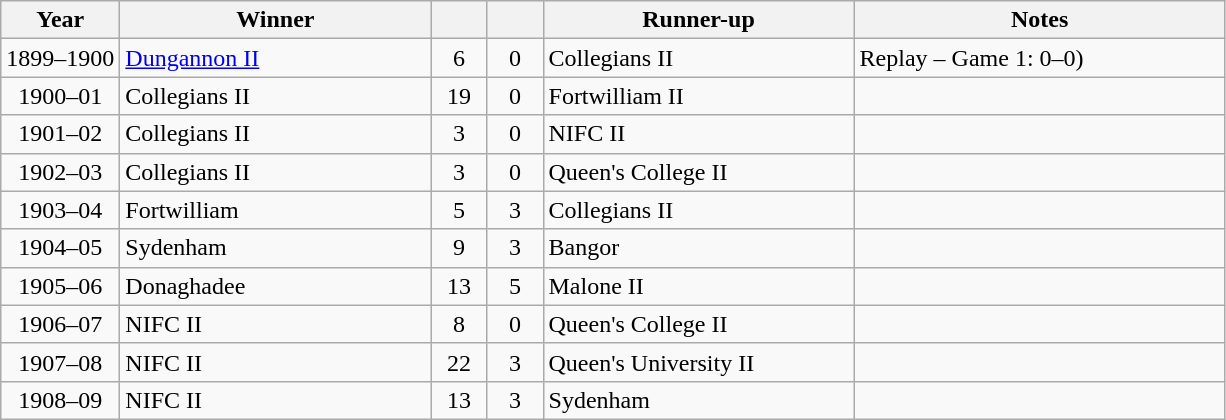<table class="wikitable">
<tr>
<th>Year</th>
<th>Winner</th>
<th></th>
<th></th>
<th>Runner-up</th>
<th>Notes</th>
</tr>
<tr>
<td align="center">1899–1900</td>
<td width=200><a href='#'>Dungannon II</a></td>
<td width=30 align="center">6</td>
<td width=30 align="center">0</td>
<td width=200>Collegians II</td>
<td width=240>Replay – Game 1: 0–0)</td>
</tr>
<tr>
<td align="center">1900–01</td>
<td>Collegians II</td>
<td align="center">19</td>
<td align="center">0</td>
<td>Fortwilliam II</td>
<td></td>
</tr>
<tr>
<td align="center">1901–02</td>
<td>Collegians II</td>
<td align="center">3</td>
<td align="center">0</td>
<td>NIFC II</td>
<td></td>
</tr>
<tr>
<td align="center">1902–03</td>
<td>Collegians II</td>
<td align="center">3</td>
<td align="center">0</td>
<td>Queen's College II</td>
<td></td>
</tr>
<tr>
<td align="center">1903–04</td>
<td>Fortwilliam</td>
<td align="center">5</td>
<td align="center">3</td>
<td>Collegians II</td>
<td></td>
</tr>
<tr>
<td align="center">1904–05</td>
<td>Sydenham</td>
<td align="center">9</td>
<td align="center">3</td>
<td>Bangor</td>
<td></td>
</tr>
<tr>
<td align="center">1905–06</td>
<td>Donaghadee</td>
<td align="center">13</td>
<td align="center">5</td>
<td>Malone II</td>
<td></td>
</tr>
<tr>
<td align="center">1906–07</td>
<td>NIFC II</td>
<td align="center">8</td>
<td align="center">0</td>
<td>Queen's College II</td>
<td></td>
</tr>
<tr>
<td align="center">1907–08</td>
<td>NIFC II</td>
<td align="center">22</td>
<td align="center">3</td>
<td>Queen's University II</td>
<td></td>
</tr>
<tr>
<td align="center">1908–09</td>
<td>NIFC II</td>
<td align="center">13</td>
<td align="center">3</td>
<td>Sydenham</td>
<td></td>
</tr>
</table>
